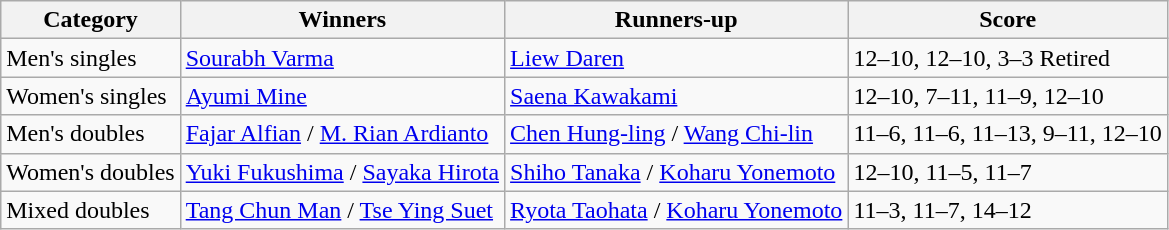<table class=wikitable style="white-space:nowrap;">
<tr>
<th>Category</th>
<th>Winners</th>
<th>Runners-up</th>
<th>Score</th>
</tr>
<tr>
<td>Men's singles</td>
<td> <a href='#'>Sourabh Varma</a></td>
<td> <a href='#'>Liew Daren</a></td>
<td>12–10, 12–10, 3–3 Retired</td>
</tr>
<tr>
<td>Women's singles</td>
<td> <a href='#'>Ayumi Mine</a></td>
<td> <a href='#'>Saena Kawakami</a></td>
<td>12–10, 7–11, 11–9, 12–10</td>
</tr>
<tr>
<td>Men's doubles</td>
<td> <a href='#'>Fajar Alfian</a> / <a href='#'>M. Rian Ardianto</a></td>
<td> <a href='#'>Chen Hung-ling</a> / <a href='#'>Wang Chi-lin</a></td>
<td>11–6, 11–6, 11–13, 9–11, 12–10</td>
</tr>
<tr>
<td>Women's doubles</td>
<td> <a href='#'>Yuki Fukushima</a> / <a href='#'>Sayaka Hirota</a></td>
<td> <a href='#'>Shiho Tanaka</a> / <a href='#'>Koharu Yonemoto</a></td>
<td>12–10, 11–5, 11–7</td>
</tr>
<tr>
<td>Mixed doubles</td>
<td> <a href='#'>Tang Chun Man</a> / <a href='#'>Tse Ying Suet</a></td>
<td> <a href='#'>Ryota Taohata</a> / <a href='#'>Koharu Yonemoto</a></td>
<td>11–3, 11–7, 14–12</td>
</tr>
</table>
